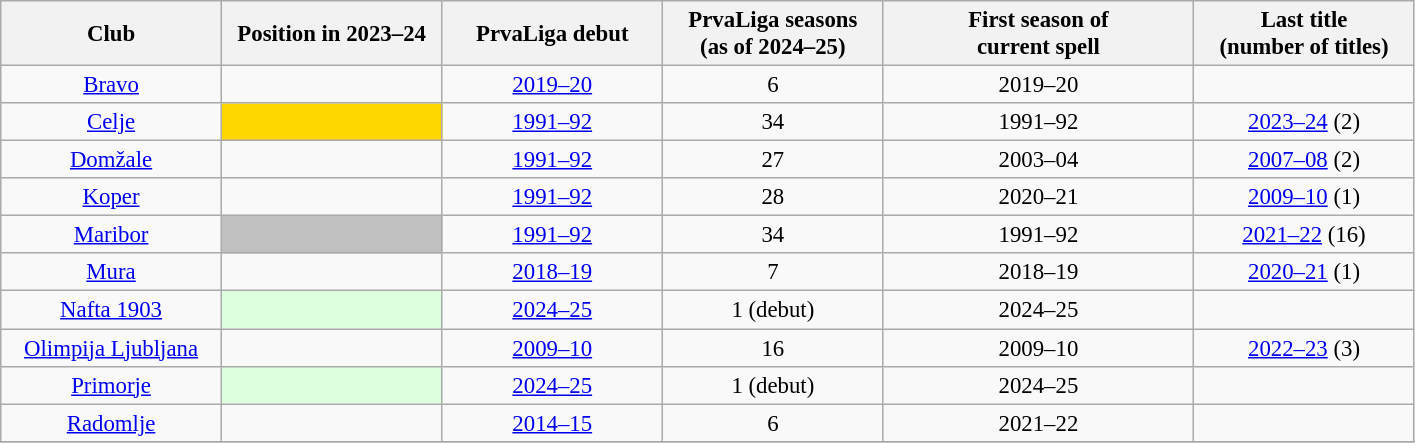<table class="wikitable sortable" style="font-size:95%; text-align: center;">
<tr>
<th width="140">Club</th>
<th width="140">Position in 2023–24</th>
<th width="140">PrvaLiga debut</th>
<th width="140">PrvaLiga seasons<br>(as of 2024–25)</th>
<th width="200">First season of<br>current spell</th>
<th width="140">Last title<br>(number of titles)</th>
</tr>
<tr>
<td><a href='#'>Bravo</a></td>
<td></td>
<td><a href='#'>2019–20</a></td>
<td>6</td>
<td>2019–20</td>
<td></td>
</tr>
<tr>
<td><a href='#'>Celje</a></td>
<td bgcolor="gold"> </td>
<td><a href='#'>1991–92</a></td>
<td>34</td>
<td>1991–92</td>
<td><a href='#'>2023–24</a> (2)</td>
</tr>
<tr>
<td><a href='#'>Domžale</a></td>
<td></td>
<td><a href='#'>1991–92</a></td>
<td>27</td>
<td>2003–04</td>
<td><a href='#'>2007–08</a> (2)</td>
</tr>
<tr>
<td><a href='#'>Koper</a></td>
<td></td>
<td><a href='#'>1991–92</a></td>
<td>28</td>
<td>2020–21</td>
<td><a href='#'>2009–10</a> (1)</td>
</tr>
<tr>
<td><a href='#'>Maribor</a></td>
<td bgcolor="silver"> </td>
<td><a href='#'>1991–92</a></td>
<td>34</td>
<td>1991–92</td>
<td><a href='#'>2021–22</a> (16)</td>
</tr>
<tr>
<td><a href='#'>Mura</a></td>
<td></td>
<td><a href='#'>2018–19</a></td>
<td>7</td>
<td>2018–19</td>
<td><a href='#'>2020–21</a> (1)</td>
</tr>
<tr>
<td><a href='#'>Nafta 1903</a></td>
<td bgcolor="DDFFDD"></td>
<td><a href='#'>2024–25</a></td>
<td>1 (debut)</td>
<td>2024–25</td>
<td></td>
</tr>
<tr>
<td><a href='#'>Olimpija Ljubljana</a></td>
<td></td>
<td><a href='#'>2009–10</a></td>
<td>16</td>
<td>2009–10</td>
<td><a href='#'>2022–23</a> (3)</td>
</tr>
<tr>
<td><a href='#'>Primorje</a></td>
<td bgcolor="DDFFDD"></td>
<td><a href='#'>2024–25</a></td>
<td>1 (debut)</td>
<td>2024–25</td>
<td></td>
</tr>
<tr>
<td><a href='#'>Radomlje</a></td>
<td></td>
<td><a href='#'>2014–15</a></td>
<td>6</td>
<td>2021–22</td>
<td></td>
</tr>
<tr>
</tr>
</table>
